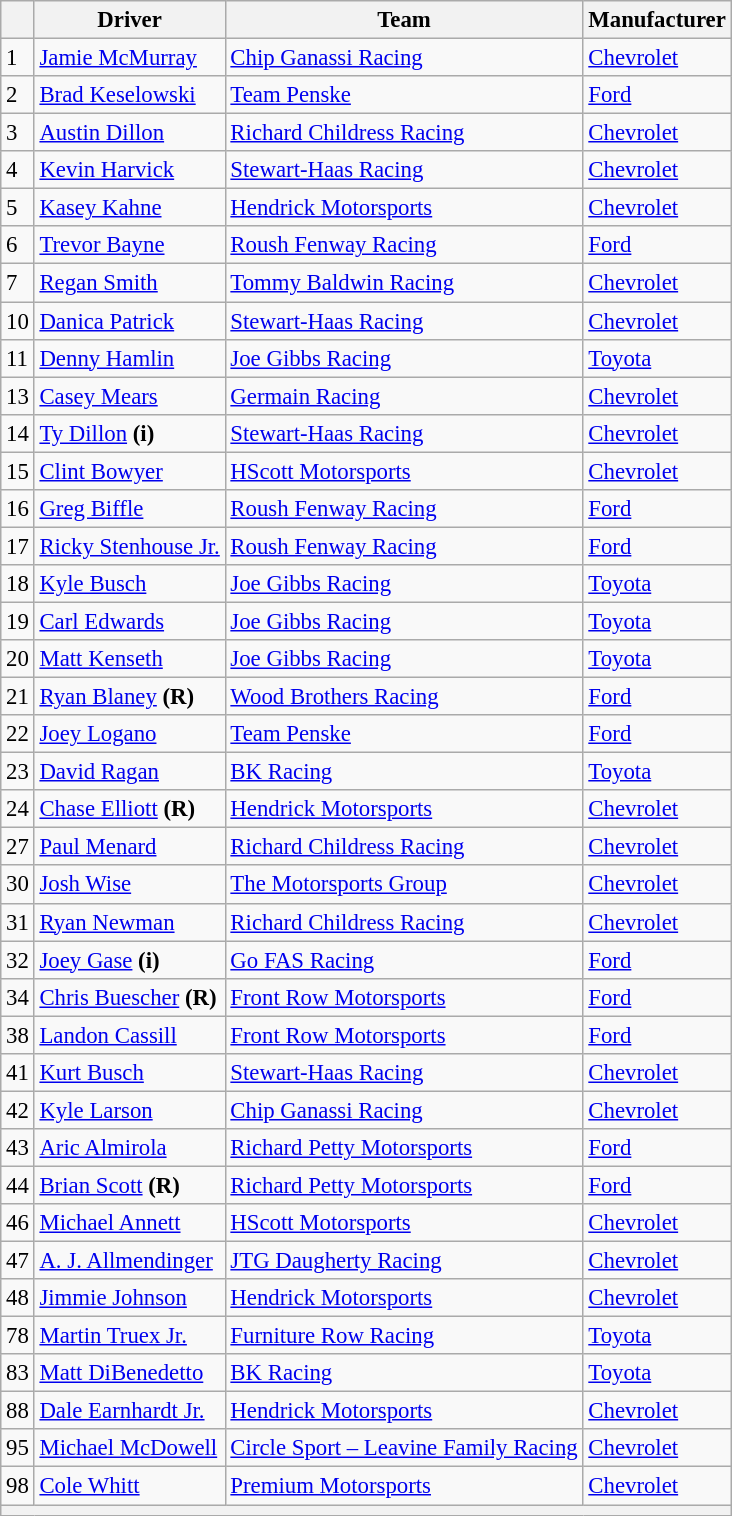<table class="wikitable" style="font-size:95%">
<tr>
<th></th>
<th>Driver</th>
<th>Team</th>
<th>Manufacturer</th>
</tr>
<tr>
<td>1</td>
<td><a href='#'>Jamie McMurray</a></td>
<td><a href='#'>Chip Ganassi Racing</a></td>
<td><a href='#'>Chevrolet</a></td>
</tr>
<tr>
<td>2</td>
<td><a href='#'>Brad Keselowski</a></td>
<td><a href='#'>Team Penske</a></td>
<td><a href='#'>Ford</a></td>
</tr>
<tr>
<td>3</td>
<td><a href='#'>Austin Dillon</a></td>
<td><a href='#'>Richard Childress Racing</a></td>
<td><a href='#'>Chevrolet</a></td>
</tr>
<tr>
<td>4</td>
<td><a href='#'>Kevin Harvick</a></td>
<td><a href='#'>Stewart-Haas Racing</a></td>
<td><a href='#'>Chevrolet</a></td>
</tr>
<tr>
<td>5</td>
<td><a href='#'>Kasey Kahne</a></td>
<td><a href='#'>Hendrick Motorsports</a></td>
<td><a href='#'>Chevrolet</a></td>
</tr>
<tr>
<td>6</td>
<td><a href='#'>Trevor Bayne</a></td>
<td><a href='#'>Roush Fenway Racing</a></td>
<td><a href='#'>Ford</a></td>
</tr>
<tr>
<td>7</td>
<td><a href='#'>Regan Smith</a></td>
<td><a href='#'>Tommy Baldwin Racing</a></td>
<td><a href='#'>Chevrolet</a></td>
</tr>
<tr>
<td>10</td>
<td><a href='#'>Danica Patrick</a></td>
<td><a href='#'>Stewart-Haas Racing</a></td>
<td><a href='#'>Chevrolet</a></td>
</tr>
<tr>
<td>11</td>
<td><a href='#'>Denny Hamlin</a></td>
<td><a href='#'>Joe Gibbs Racing</a></td>
<td><a href='#'>Toyota</a></td>
</tr>
<tr>
<td>13</td>
<td><a href='#'>Casey Mears</a></td>
<td><a href='#'>Germain Racing</a></td>
<td><a href='#'>Chevrolet</a></td>
</tr>
<tr>
<td>14</td>
<td><a href='#'>Ty Dillon</a> <strong>(i)</strong></td>
<td><a href='#'>Stewart-Haas Racing</a></td>
<td><a href='#'>Chevrolet</a></td>
</tr>
<tr>
<td>15</td>
<td><a href='#'>Clint Bowyer</a></td>
<td><a href='#'>HScott Motorsports</a></td>
<td><a href='#'>Chevrolet</a></td>
</tr>
<tr>
<td>16</td>
<td><a href='#'>Greg Biffle</a></td>
<td><a href='#'>Roush Fenway Racing</a></td>
<td><a href='#'>Ford</a></td>
</tr>
<tr>
<td>17</td>
<td><a href='#'>Ricky Stenhouse Jr.</a></td>
<td><a href='#'>Roush Fenway Racing</a></td>
<td><a href='#'>Ford</a></td>
</tr>
<tr>
<td>18</td>
<td><a href='#'>Kyle Busch</a></td>
<td><a href='#'>Joe Gibbs Racing</a></td>
<td><a href='#'>Toyota</a></td>
</tr>
<tr>
<td>19</td>
<td><a href='#'>Carl Edwards</a></td>
<td><a href='#'>Joe Gibbs Racing</a></td>
<td><a href='#'>Toyota</a></td>
</tr>
<tr>
<td>20</td>
<td><a href='#'>Matt Kenseth</a></td>
<td><a href='#'>Joe Gibbs Racing</a></td>
<td><a href='#'>Toyota</a></td>
</tr>
<tr>
<td>21</td>
<td><a href='#'>Ryan Blaney</a> <strong>(R)</strong></td>
<td><a href='#'>Wood Brothers Racing</a></td>
<td><a href='#'>Ford</a></td>
</tr>
<tr>
<td>22</td>
<td><a href='#'>Joey Logano</a></td>
<td><a href='#'>Team Penske</a></td>
<td><a href='#'>Ford</a></td>
</tr>
<tr>
<td>23</td>
<td><a href='#'>David Ragan</a></td>
<td><a href='#'>BK Racing</a></td>
<td><a href='#'>Toyota</a></td>
</tr>
<tr>
<td>24</td>
<td><a href='#'>Chase Elliott</a> <strong>(R)</strong></td>
<td><a href='#'>Hendrick Motorsports</a></td>
<td><a href='#'>Chevrolet</a></td>
</tr>
<tr>
<td>27</td>
<td><a href='#'>Paul Menard</a></td>
<td><a href='#'>Richard Childress Racing</a></td>
<td><a href='#'>Chevrolet</a></td>
</tr>
<tr>
<td>30</td>
<td><a href='#'>Josh Wise</a></td>
<td><a href='#'>The Motorsports Group</a></td>
<td><a href='#'>Chevrolet</a></td>
</tr>
<tr>
<td>31</td>
<td><a href='#'>Ryan Newman</a></td>
<td><a href='#'>Richard Childress Racing</a></td>
<td><a href='#'>Chevrolet</a></td>
</tr>
<tr>
<td>32</td>
<td><a href='#'>Joey Gase</a> <strong>(i)</strong></td>
<td><a href='#'>Go FAS Racing</a></td>
<td><a href='#'>Ford</a></td>
</tr>
<tr>
<td>34</td>
<td><a href='#'>Chris Buescher</a> <strong>(R)</strong></td>
<td><a href='#'>Front Row Motorsports</a></td>
<td><a href='#'>Ford</a></td>
</tr>
<tr>
<td>38</td>
<td><a href='#'>Landon Cassill</a></td>
<td><a href='#'>Front Row Motorsports</a></td>
<td><a href='#'>Ford</a></td>
</tr>
<tr>
<td>41</td>
<td><a href='#'>Kurt Busch</a></td>
<td><a href='#'>Stewart-Haas Racing</a></td>
<td><a href='#'>Chevrolet</a></td>
</tr>
<tr>
<td>42</td>
<td><a href='#'>Kyle Larson</a></td>
<td><a href='#'>Chip Ganassi Racing</a></td>
<td><a href='#'>Chevrolet</a></td>
</tr>
<tr>
<td>43</td>
<td><a href='#'>Aric Almirola</a></td>
<td><a href='#'>Richard Petty Motorsports</a></td>
<td><a href='#'>Ford</a></td>
</tr>
<tr>
<td>44</td>
<td><a href='#'>Brian Scott</a> <strong>(R)</strong></td>
<td><a href='#'>Richard Petty Motorsports</a></td>
<td><a href='#'>Ford</a></td>
</tr>
<tr>
<td>46</td>
<td><a href='#'>Michael Annett</a></td>
<td><a href='#'>HScott Motorsports</a></td>
<td><a href='#'>Chevrolet</a></td>
</tr>
<tr>
<td>47</td>
<td><a href='#'>A. J. Allmendinger</a></td>
<td><a href='#'>JTG Daugherty Racing</a></td>
<td><a href='#'>Chevrolet</a></td>
</tr>
<tr>
<td>48</td>
<td><a href='#'>Jimmie Johnson</a></td>
<td><a href='#'>Hendrick Motorsports</a></td>
<td><a href='#'>Chevrolet</a></td>
</tr>
<tr>
<td>78</td>
<td><a href='#'>Martin Truex Jr.</a></td>
<td><a href='#'>Furniture Row Racing</a></td>
<td><a href='#'>Toyota</a></td>
</tr>
<tr>
<td>83</td>
<td><a href='#'>Matt DiBenedetto</a></td>
<td><a href='#'>BK Racing</a></td>
<td><a href='#'>Toyota</a></td>
</tr>
<tr>
<td>88</td>
<td><a href='#'>Dale Earnhardt Jr.</a></td>
<td><a href='#'>Hendrick Motorsports</a></td>
<td><a href='#'>Chevrolet</a></td>
</tr>
<tr>
<td>95</td>
<td><a href='#'>Michael McDowell</a></td>
<td><a href='#'>Circle Sport – Leavine Family Racing</a></td>
<td><a href='#'>Chevrolet</a></td>
</tr>
<tr>
<td>98</td>
<td><a href='#'>Cole Whitt</a></td>
<td><a href='#'>Premium Motorsports</a></td>
<td><a href='#'>Chevrolet</a></td>
</tr>
<tr>
<th colspan="4"></th>
</tr>
</table>
